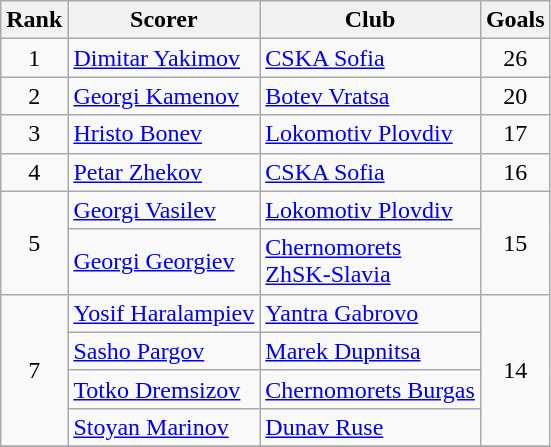<table class="wikitable" style="text-align:center">
<tr>
<th>Rank</th>
<th>Scorer</th>
<th>Club</th>
<th>Goals</th>
</tr>
<tr>
<td rowspan="1">1</td>
<td align="left"> <a href='#'>Dimitar Yakimov</a></td>
<td align="left"><a href='#'>CSKA Sofia</a></td>
<td rowspan="1">26</td>
</tr>
<tr>
<td rowspan="1">2</td>
<td align="left"> <a href='#'>Georgi Kamenov</a></td>
<td align="left"><a href='#'>Botev Vratsa</a></td>
<td rowspan="1">20</td>
</tr>
<tr>
<td rowspan="1">3</td>
<td align="left"> <a href='#'>Hristo Bonev</a></td>
<td align="left"><a href='#'>Lokomotiv Plovdiv</a></td>
<td rowspan="1">17</td>
</tr>
<tr>
<td rowspan="1">4</td>
<td align="left"> <a href='#'>Petar Zhekov</a></td>
<td align="left"><a href='#'>CSKA Sofia</a></td>
<td rowspan="1">16</td>
</tr>
<tr>
<td rowspan="2">5</td>
<td align="left"> <a href='#'>Georgi Vasilev</a></td>
<td align="left"><a href='#'>Lokomotiv Plovdiv</a></td>
<td rowspan="2">15</td>
</tr>
<tr>
<td align="left"> <a href='#'>Georgi Georgiev</a></td>
<td align="left"><a href='#'>Chernomorets</a><br><a href='#'>ZhSK-Slavia</a></td>
</tr>
<tr>
<td rowspan="4">7</td>
<td align="left"> <a href='#'>Yosif Haralampiev</a></td>
<td align="left"><a href='#'>Yantra Gabrovo</a></td>
<td rowspan="4">14</td>
</tr>
<tr>
<td align="left"> <a href='#'>Sasho Pargov</a></td>
<td align="left"><a href='#'>Marek Dupnitsa</a></td>
</tr>
<tr>
<td align="left"> <a href='#'>Totko Dremsizov</a></td>
<td align="left"><a href='#'>Chernomorets Burgas</a></td>
</tr>
<tr>
<td align="left"> <a href='#'>Stoyan Marinov</a></td>
<td align="left"><a href='#'>Dunav Ruse</a></td>
</tr>
<tr>
</tr>
</table>
